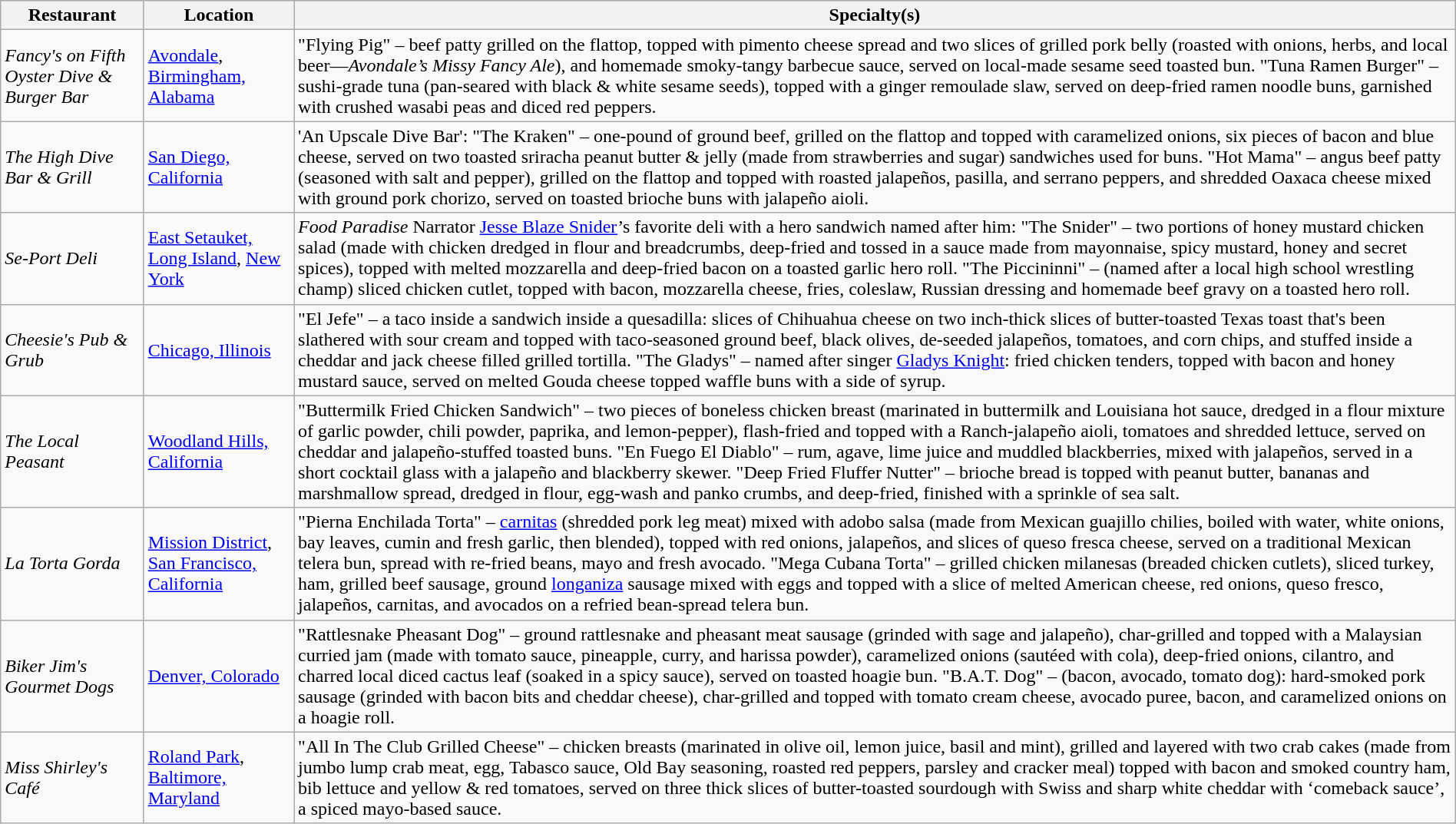<table class="wikitable" style="width:100%;">
<tr>
<th>Restaurant</th>
<th>Location</th>
<th>Specialty(s)</th>
</tr>
<tr>
<td><em>Fancy's on Fifth Oyster Dive & Burger Bar</em></td>
<td><a href='#'>Avondale</a>, <a href='#'>Birmingham, Alabama</a></td>
<td>"Flying Pig" – beef patty grilled on the flattop, topped with pimento cheese spread and two slices of grilled pork belly (roasted with onions, herbs, and local beer—<em>Avondale’s Missy Fancy Ale</em>), and homemade smoky-tangy barbecue sauce, served on local-made sesame seed toasted bun. "Tuna Ramen Burger" – sushi-grade tuna (pan-seared with black & white sesame seeds), topped with a ginger remoulade slaw, served on deep-fried ramen noodle buns, garnished with crushed wasabi peas and diced red peppers.</td>
</tr>
<tr>
<td><em>The High Dive Bar & Grill</em></td>
<td><a href='#'>San Diego, California</a></td>
<td>'An Upscale Dive Bar': "The Kraken" – one-pound of ground beef, grilled on the flattop and topped with caramelized onions, six pieces of bacon and blue cheese, served on two toasted sriracha peanut butter & jelly (made from strawberries and sugar) sandwiches used for buns. "Hot Mama" – angus beef patty (seasoned with salt and pepper), grilled on the flattop and topped with roasted jalapeños, pasilla, and serrano peppers, and shredded Oaxaca cheese mixed with ground pork chorizo, served on toasted brioche buns with jalapeño aioli.</td>
</tr>
<tr>
<td><em>Se-Port Deli</em></td>
<td><a href='#'>East Setauket, Long Island</a>, <a href='#'>New York</a></td>
<td><em>Food Paradise</em> Narrator <a href='#'>Jesse Blaze Snider</a>’s favorite deli with a hero sandwich named after him:  "The Snider" – two portions of honey mustard chicken salad (made with chicken dredged in flour and breadcrumbs, deep-fried and tossed in a sauce made from mayonnaise, spicy mustard, honey and secret spices), topped with melted mozzarella and deep-fried bacon on a toasted garlic hero roll. "The Piccininni" – (named after a local high school wrestling champ) sliced chicken cutlet, topped with bacon, mozzarella cheese, fries, coleslaw, Russian dressing and homemade beef gravy on a toasted hero roll.</td>
</tr>
<tr>
<td><em>Cheesie's Pub & Grub</em></td>
<td><a href='#'>Chicago, Illinois</a></td>
<td>"El Jefe" – a taco inside a sandwich inside a quesadilla: slices of Chihuahua cheese on two inch-thick slices of butter-toasted Texas toast that's been slathered with sour cream and topped with taco-seasoned ground beef, black olives, de-seeded jalapeños, tomatoes, and corn chips, and stuffed inside a cheddar and jack cheese filled grilled tortilla. "The Gladys" – named after singer <a href='#'>Gladys Knight</a>: fried chicken tenders, topped with bacon and honey mustard sauce, served on melted Gouda cheese topped waffle buns with a side of syrup.</td>
</tr>
<tr>
<td><em>The Local Peasant</em></td>
<td><a href='#'>Woodland Hills, California</a></td>
<td>"Buttermilk Fried Chicken Sandwich" – two pieces of boneless chicken breast (marinated in buttermilk and Louisiana hot sauce, dredged in a flour mixture of garlic powder, chili powder, paprika, and lemon-pepper), flash-fried and topped with a Ranch-jalapeño aioli, tomatoes and shredded lettuce, served on cheddar and jalapeño-stuffed toasted buns. "En Fuego El Diablo" – rum, agave, lime juice and muddled blackberries, mixed with jalapeños, served in a short cocktail glass with a jalapeño and blackberry skewer. "Deep Fried Fluffer Nutter" – brioche bread is topped with peanut butter, bananas and marshmallow spread, dredged in flour, egg-wash and panko crumbs, and deep-fried, finished with a sprinkle of sea salt.</td>
</tr>
<tr>
<td><em>La Torta Gorda</em></td>
<td><a href='#'>Mission District</a>, <a href='#'>San Francisco, California</a></td>
<td>"Pierna Enchilada Torta" – <a href='#'>carnitas</a> (shredded pork leg meat) mixed with adobo salsa (made from Mexican guajillo chilies, boiled with water, white onions, bay leaves, cumin and fresh garlic, then blended), topped with red onions, jalapeños, and slices of queso fresca cheese, served on a traditional Mexican telera bun, spread with re-fried beans, mayo and fresh avocado. "Mega Cubana Torta" – grilled chicken milanesas (breaded chicken cutlets), sliced turkey, ham, grilled beef sausage, ground <a href='#'>longaniza</a> sausage mixed with eggs and topped with a slice of melted American cheese, red onions, queso fresco, jalapeños, carnitas, and avocados on a refried bean-spread telera bun.</td>
</tr>
<tr>
<td><em>Biker Jim's Gourmet Dogs</em></td>
<td><a href='#'>Denver, Colorado</a></td>
<td>"Rattlesnake Pheasant Dog" – ground rattlesnake and pheasant meat sausage (grinded with sage and jalapeño), char-grilled and topped with a Malaysian curried jam (made with tomato sauce, pineapple, curry, and harissa powder), caramelized onions (sautéed with cola), deep-fried onions, cilantro, and charred local diced cactus leaf (soaked in a spicy sauce), served on toasted hoagie bun. "B.A.T. Dog" – (bacon, avocado, tomato dog): hard-smoked pork sausage (grinded with bacon bits and cheddar cheese), char-grilled and topped with tomato cream cheese, avocado puree, bacon, and caramelized onions on a hoagie roll.</td>
</tr>
<tr>
<td><em>Miss Shirley's Café</em></td>
<td><a href='#'>Roland Park</a>, <a href='#'>Baltimore, Maryland</a></td>
<td>"All In The Club Grilled Cheese" – chicken breasts (marinated in olive oil, lemon juice, basil and mint), grilled and layered with two crab cakes (made from jumbo lump crab meat, egg, Tabasco sauce, Old Bay seasoning, roasted red peppers, parsley and cracker meal) topped with bacon and smoked country ham, bib lettuce and yellow & red tomatoes, served on three thick slices of butter-toasted sourdough with Swiss and sharp white cheddar with ‘comeback sauce’, a spiced mayo-based sauce.</td>
</tr>
</table>
